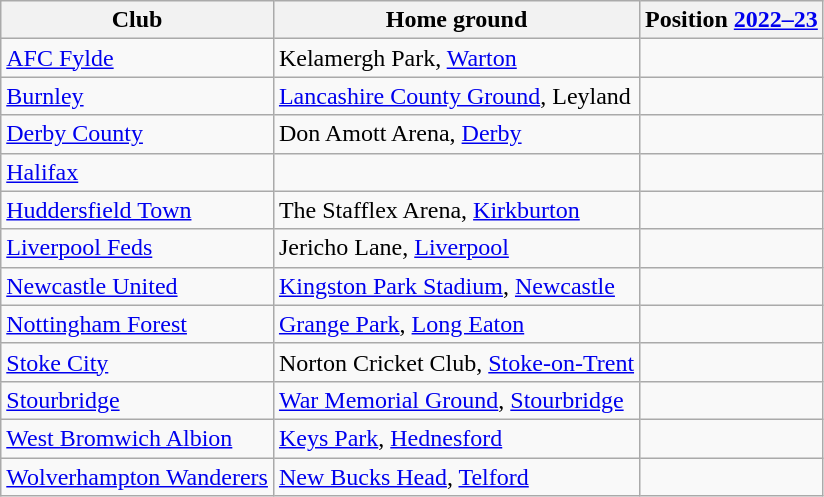<table class="wikitable sortable" style="text-align:center;">
<tr>
<th>Club</th>
<th>Home ground</th>
<th>Position <a href='#'>2022–23</a></th>
</tr>
<tr>
<td style="text-align:left;"><a href='#'>AFC Fylde</a></td>
<td style="text-align:left;">Kelamergh Park, <a href='#'>Warton</a></td>
<td></td>
</tr>
<tr>
<td style="text-align:left;"><a href='#'>Burnley</a></td>
<td style="text-align:left;"><a href='#'>Lancashire County Ground</a>, Leyland</td>
<td></td>
</tr>
<tr>
<td style="text-align:left;"><a href='#'>Derby County</a></td>
<td style="text-align:left;">Don Amott Arena, <a href='#'>Derby</a></td>
<td></td>
</tr>
<tr>
<td style="text-align:left;"><a href='#'>Halifax</a></td>
<td style="text-align:left;"></td>
<td></td>
</tr>
<tr>
<td style="text-align:left;"><a href='#'>Huddersfield Town</a></td>
<td style="text-align:left;">The Stafflex Arena, <a href='#'>Kirkburton</a></td>
<td></td>
</tr>
<tr>
<td style="text-align:left;"><a href='#'>Liverpool Feds</a></td>
<td style="text-align:left;">Jericho Lane, <a href='#'>Liverpool</a></td>
<td></td>
</tr>
<tr>
<td style="text-align:left;"><a href='#'>Newcastle United</a></td>
<td style="text-align:left;"><a href='#'>Kingston Park Stadium</a>, <a href='#'>Newcastle</a></td>
<td></td>
</tr>
<tr>
<td style="text-align:left;"><a href='#'>Nottingham Forest</a></td>
<td style="text-align:left;"><a href='#'>Grange Park</a>, <a href='#'>Long Eaton</a></td>
<td></td>
</tr>
<tr>
<td style="text-align:left;"><a href='#'>Stoke City</a></td>
<td style="text-align:left;">Norton Cricket Club, <a href='#'>Stoke-on-Trent</a></td>
<td></td>
</tr>
<tr>
<td style="text-align:left;"><a href='#'>Stourbridge</a></td>
<td style="text-align:left;"><a href='#'>War Memorial Ground</a>, <a href='#'>Stourbridge</a></td>
<td></td>
</tr>
<tr>
<td style="text-align:left;"><a href='#'>West Bromwich Albion</a></td>
<td style="text-align:left;"><a href='#'>Keys Park</a>, <a href='#'>Hednesford</a></td>
<td></td>
</tr>
<tr>
<td style="text-align:left;"><a href='#'>Wolverhampton Wanderers</a></td>
<td style="text-align:left;"><a href='#'>New Bucks Head</a>, <a href='#'>Telford</a></td>
<td></td>
</tr>
</table>
